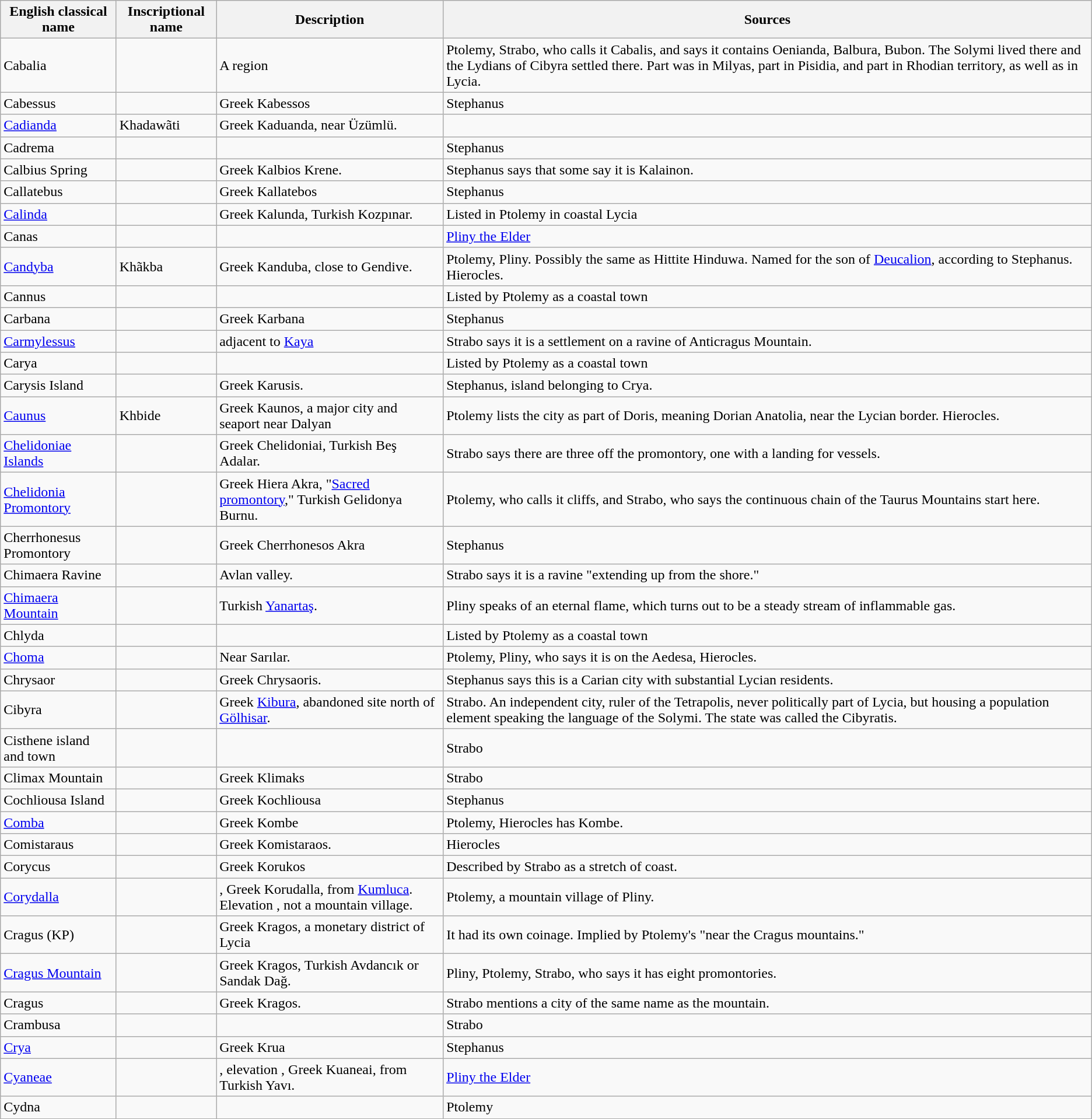<table class="wikitable sortable">
<tr>
<th>English classical name</th>
<th>Inscriptional name</th>
<th>Description</th>
<th>Sources</th>
</tr>
<tr>
<td>Cabalia</td>
<td></td>
<td>A region</td>
<td>Ptolemy, Strabo, who calls it Cabalis, and says it contains Oenianda, Balbura, Bubon. The Solymi lived there and the Lydians of Cibyra settled there. Part was in Milyas, part in Pisidia, and part in Rhodian territory, as well as in Lycia.</td>
</tr>
<tr>
<td>Cabessus</td>
<td></td>
<td>Greek Kabessos</td>
<td>Stephanus</td>
</tr>
<tr>
<td><a href='#'>Cadianda</a></td>
<td>Khadawãti</td>
<td>Greek Kaduanda, near  Üzümlü.</td>
<td></td>
</tr>
<tr>
<td>Cadrema</td>
<td></td>
<td></td>
<td>Stephanus</td>
</tr>
<tr>
<td>Calbius Spring</td>
<td></td>
<td>Greek Kalbios Krene.</td>
<td>Stephanus says that some say it is Kalainon.</td>
</tr>
<tr>
<td>Callatebus</td>
<td></td>
<td>Greek Kallatebos</td>
<td>Stephanus</td>
</tr>
<tr>
<td><a href='#'>Calinda</a></td>
<td></td>
<td>Greek Kalunda, Turkish Kozpınar.</td>
<td>Listed in Ptolemy in coastal Lycia</td>
</tr>
<tr>
<td>Canas</td>
<td></td>
<td></td>
<td><a href='#'>Pliny the Elder</a></td>
</tr>
<tr>
<td><a href='#'>Candyba</a></td>
<td>Khãkba</td>
<td>Greek Kanduba, close to Gendive.</td>
<td>Ptolemy, Pliny. Possibly the same as Hittite Hinduwa. Named for the son of <a href='#'>Deucalion</a>, according to Stephanus. Hierocles.</td>
</tr>
<tr>
<td>Cannus</td>
<td></td>
<td></td>
<td>Listed by Ptolemy as a coastal town</td>
</tr>
<tr>
<td>Carbana</td>
<td></td>
<td>Greek Karbana</td>
<td>Stephanus</td>
</tr>
<tr>
<td><a href='#'>Carmylessus</a></td>
<td></td>
<td>adjacent to <a href='#'>Kaya</a></td>
<td>Strabo says it is a settlement on a ravine of Anticragus Mountain.</td>
</tr>
<tr>
<td>Carya</td>
<td></td>
<td></td>
<td>Listed by Ptolemy as a coastal town</td>
</tr>
<tr>
<td>Carysis Island</td>
<td></td>
<td>Greek Karusis.</td>
<td>Stephanus, island belonging to Crya.</td>
</tr>
<tr>
<td><a href='#'>Caunus</a></td>
<td>Khbide</td>
<td>Greek Kaunos, a major city and seaport near Dalyan</td>
<td>Ptolemy lists the city as part of Doris, meaning Dorian Anatolia, near the Lycian border. Hierocles.</td>
</tr>
<tr>
<td><a href='#'>Chelidoniae Islands</a></td>
<td></td>
<td>Greek Chelidoniai, Turkish Beş Adalar.</td>
<td>Strabo says there are three off the promontory, one with a landing for vessels.</td>
</tr>
<tr>
<td><a href='#'>Chelidonia Promontory</a></td>
<td></td>
<td>Greek Hiera Akra, "<a href='#'>Sacred promontory</a>," Turkish Gelidonya Burnu.</td>
<td>Ptolemy, who calls it cliffs, and Strabo, who says the continuous chain of the Taurus Mountains start here.</td>
</tr>
<tr>
<td>Cherrhonesus Promontory</td>
<td></td>
<td>Greek Cherrhonesos Akra</td>
<td>Stephanus</td>
</tr>
<tr>
<td>Chimaera Ravine</td>
<td></td>
<td>Avlan valley.</td>
<td>Strabo says it is a ravine "extending up from the shore."</td>
</tr>
<tr>
<td><a href='#'>Chimaera Mountain</a></td>
<td></td>
<td>Turkish <a href='#'>Yanartaş</a>.</td>
<td>Pliny speaks of an eternal flame, which turns out to be a steady stream of inflammable gas.</td>
</tr>
<tr>
<td>Chlyda</td>
<td></td>
<td></td>
<td>Listed by Ptolemy as a coastal town</td>
</tr>
<tr>
<td><a href='#'>Choma</a></td>
<td></td>
<td>Near Sarılar.</td>
<td>Ptolemy, Pliny, who says it is on the Aedesa, Hierocles.</td>
</tr>
<tr>
<td>Chrysaor</td>
<td></td>
<td>Greek Chrysaoris.</td>
<td>Stephanus says this is a Carian city with substantial Lycian residents.</td>
</tr>
<tr>
<td>Cibyra</td>
<td></td>
<td>Greek <a href='#'>Kibura</a>, abandoned site north of <a href='#'>Gölhisar</a>.</td>
<td>Strabo. An independent city, ruler of the Tetrapolis, never politically part of Lycia, but housing a population element speaking the language of the Solymi. The state was called the Cibyratis.</td>
</tr>
<tr>
<td>Cisthene island and town</td>
<td></td>
<td></td>
<td>Strabo</td>
</tr>
<tr>
<td>Climax Mountain</td>
<td></td>
<td>Greek Klimaks</td>
<td>Strabo</td>
</tr>
<tr>
<td>Cochliousa Island</td>
<td></td>
<td>Greek Kochliousa</td>
<td>Stephanus</td>
</tr>
<tr>
<td><a href='#'>Comba</a></td>
<td></td>
<td>Greek Kombe</td>
<td>Ptolemy, Hierocles has Kombe.</td>
</tr>
<tr>
<td>Comistaraus</td>
<td></td>
<td>Greek Komistaraos.</td>
<td>Hierocles</td>
</tr>
<tr>
<td>Corycus</td>
<td></td>
<td>Greek Korukos</td>
<td>Described by Strabo as a stretch of coast.</td>
</tr>
<tr>
<td><a href='#'>Corydalla</a></td>
<td></td>
<td>, Greek Korudalla,  from <a href='#'>Kumluca</a>. Elevation , not a mountain village.</td>
<td>Ptolemy, a mountain village of Pliny.</td>
</tr>
<tr>
<td>Cragus (KP)</td>
<td></td>
<td>Greek Kragos, a monetary district of Lycia</td>
<td>It had its own coinage. Implied by Ptolemy's "near the Cragus mountains."</td>
</tr>
<tr>
<td><a href='#'>Cragus Mountain</a></td>
<td></td>
<td>Greek Kragos, Turkish Avdancık or Sandak Dağ.</td>
<td>Pliny, Ptolemy, Strabo, who says it has eight promontories.</td>
</tr>
<tr>
<td>Cragus</td>
<td></td>
<td>Greek Kragos.</td>
<td>Strabo mentions a city of the same name as the mountain.</td>
</tr>
<tr>
<td>Crambusa</td>
<td></td>
<td></td>
<td>Strabo</td>
</tr>
<tr>
<td><a href='#'>Crya</a></td>
<td></td>
<td>Greek Krua</td>
<td>Stephanus</td>
</tr>
<tr>
<td><a href='#'>Cyaneae</a></td>
<td></td>
<td>, elevation , Greek Kuaneai,  from Turkish Yavı.</td>
<td><a href='#'>Pliny the Elder</a></td>
</tr>
<tr>
<td>Cydna</td>
<td></td>
<td></td>
<td>Ptolemy</td>
</tr>
</table>
